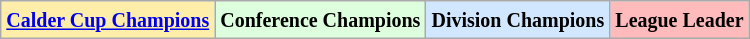<table class="wikitable">
<tr>
<td bgcolor="#ffeeaa"><small><strong><a href='#'>Calder Cup Champions</a></strong></small></td>
<td bgcolor="#ddffdd"><small><strong>Conference Champions</strong></small></td>
<td bgcolor="#d0e7ff"><small><strong>Division Champions</strong></small></td>
<td bgcolor="#ffbbbb"><small><strong>League Leader</strong></small></td>
</tr>
</table>
